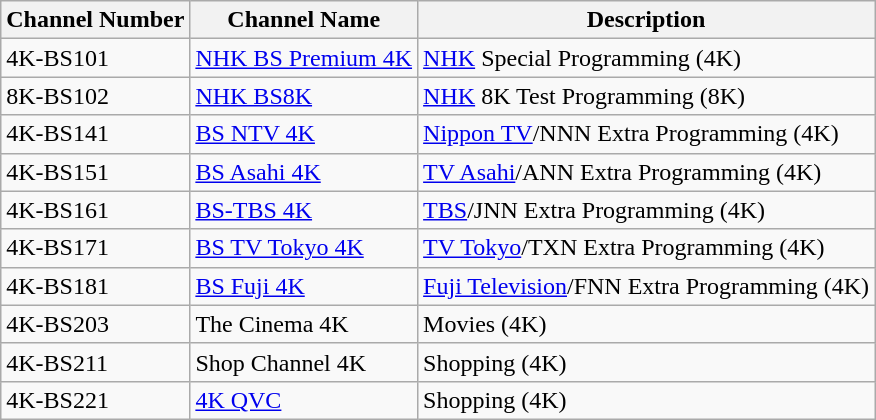<table class="wikitable sortable">
<tr>
<th>Channel Number</th>
<th>Channel Name</th>
<th>Description</th>
</tr>
<tr>
<td>4K-BS101</td>
<td><a href='#'>NHK BS Premium 4K</a></td>
<td><a href='#'>NHK</a> Special Programming (4K)</td>
</tr>
<tr>
<td>8K-BS102</td>
<td><a href='#'>NHK BS8K</a></td>
<td><a href='#'>NHK</a> 8K Test Programming (8K)</td>
</tr>
<tr>
<td>4K-BS141</td>
<td><a href='#'>BS NTV 4K</a></td>
<td><a href='#'>Nippon TV</a>/NNN Extra Programming (4K)</td>
</tr>
<tr>
<td>4K-BS151</td>
<td><a href='#'>BS Asahi 4K</a></td>
<td><a href='#'>TV Asahi</a>/ANN Extra Programming (4K)</td>
</tr>
<tr>
<td>4K-BS161</td>
<td><a href='#'>BS-TBS 4K</a></td>
<td><a href='#'>TBS</a>/JNN Extra Programming (4K)</td>
</tr>
<tr>
<td>4K-BS171</td>
<td><a href='#'>BS TV Tokyo 4K</a></td>
<td><a href='#'>TV Tokyo</a>/TXN Extra Programming (4K)</td>
</tr>
<tr>
<td>4K-BS181</td>
<td><a href='#'>BS Fuji 4K</a></td>
<td><a href='#'>Fuji Television</a>/FNN Extra Programming (4K)</td>
</tr>
<tr>
<td>4K-BS203</td>
<td>The Cinema 4K</td>
<td>Movies (4K)</td>
</tr>
<tr>
<td>4K-BS211</td>
<td>Shop Channel 4K</td>
<td>Shopping (4K)</td>
</tr>
<tr>
<td>4K-BS221</td>
<td><a href='#'>4K QVC</a></td>
<td>Shopping (4K)</td>
</tr>
</table>
